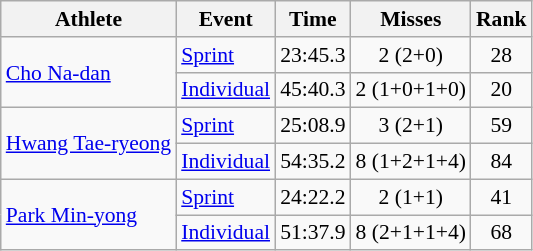<table class="wikitable" style="font-size:90%">
<tr>
<th>Athlete</th>
<th>Event</th>
<th>Time</th>
<th>Misses</th>
<th>Rank</th>
</tr>
<tr align=center>
<td align=left rowspan=2><a href='#'>Cho Na-dan</a></td>
<td align=left><a href='#'>Sprint</a></td>
<td>23:45.3</td>
<td>2 (2+0)</td>
<td>28</td>
</tr>
<tr align=center>
<td align=left><a href='#'>Individual</a></td>
<td>45:40.3</td>
<td>2 (1+0+1+0)</td>
<td>20</td>
</tr>
<tr align=center>
<td align=left rowspan=2><a href='#'>Hwang Tae-ryeong</a></td>
<td align=left><a href='#'>Sprint</a></td>
<td>25:08.9</td>
<td>3 (2+1)</td>
<td>59</td>
</tr>
<tr align=center>
<td align=left><a href='#'>Individual</a></td>
<td>54:35.2</td>
<td>8 (1+2+1+4)</td>
<td>84</td>
</tr>
<tr align=center>
<td align=left rowspan=2><a href='#'>Park Min-yong</a></td>
<td align=left><a href='#'>Sprint</a></td>
<td>24:22.2</td>
<td>2 (1+1)</td>
<td>41</td>
</tr>
<tr align=center>
<td align=left><a href='#'>Individual</a></td>
<td>51:37.9</td>
<td>8 (2+1+1+4)</td>
<td>68</td>
</tr>
</table>
